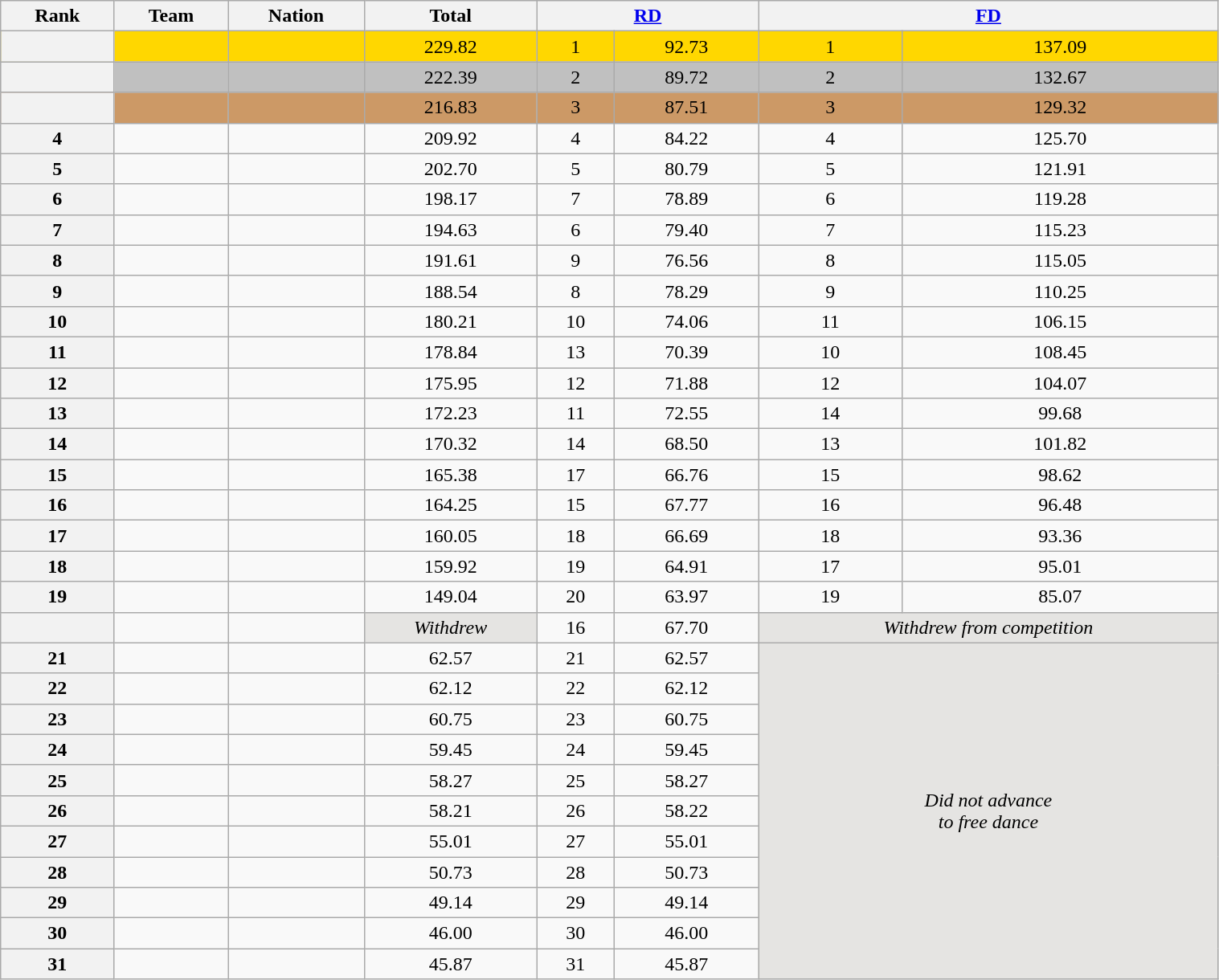<table class="wikitable sortable" style="text-align:center; width:80%">
<tr>
<th scope="col">Rank</th>
<th scope="col">Team</th>
<th scope="col">Nation</th>
<th scope="col">Total</th>
<th colspan="2" width="80px"><a href='#'>RD</a></th>
<th colspan="2" width="80px"><a href='#'>FD</a></th>
</tr>
<tr bgcolor="gold">
<th scope="row"></th>
<td align="left"></td>
<td align="left"></td>
<td align="center">229.82</td>
<td align="center">1</td>
<td align="center">92.73</td>
<td align="center">1</td>
<td align="center">137.09</td>
</tr>
<tr bgcolor="silver">
<th scope="row"></th>
<td align="left"></td>
<td align="left"></td>
<td align="center">222.39</td>
<td align="center">2</td>
<td align="center">89.72</td>
<td align="center">2</td>
<td align="center">132.67</td>
</tr>
<tr bgcolor="#cc9966">
<th scope="row"></th>
<td align="left"></td>
<td align="left"></td>
<td align="center">216.83</td>
<td align="center">3</td>
<td align="center">87.51</td>
<td align="center">3</td>
<td align="center">129.32</td>
</tr>
<tr>
<th scope="row">4</th>
<td align="left"></td>
<td align="left"></td>
<td align="center">209.92</td>
<td align="center">4</td>
<td align="center">84.22</td>
<td align="center">4</td>
<td align="center">125.70</td>
</tr>
<tr>
<th scope="row">5</th>
<td align="left"></td>
<td align="left"></td>
<td align="center">202.70</td>
<td align="center">5</td>
<td align="center">80.79</td>
<td align="center">5</td>
<td align="center">121.91</td>
</tr>
<tr>
<th scope="row">6</th>
<td align="left"></td>
<td align="left"></td>
<td align="center">198.17</td>
<td align="center">7</td>
<td align="center">78.89</td>
<td align="center">6</td>
<td align="center">119.28</td>
</tr>
<tr>
<th scope="row">7</th>
<td align="left"></td>
<td align="left"></td>
<td align="center">194.63</td>
<td align="center">6</td>
<td align="center">79.40</td>
<td align="center">7</td>
<td align="center">115.23</td>
</tr>
<tr>
<th scope="row">8</th>
<td align="left"></td>
<td align="left"></td>
<td align="center">191.61</td>
<td align="center">9</td>
<td align="center">76.56</td>
<td align="center">8</td>
<td align="center">115.05</td>
</tr>
<tr>
<th scope="row">9</th>
<td align="left"></td>
<td align="left"></td>
<td align="center">188.54</td>
<td align="center">8</td>
<td align="center">78.29</td>
<td align="center">9</td>
<td align="center">110.25</td>
</tr>
<tr>
<th scope="row">10</th>
<td align="left"></td>
<td align="left"></td>
<td align="center">180.21</td>
<td align="center">10</td>
<td align="center">74.06</td>
<td align="center">11</td>
<td align="center">106.15</td>
</tr>
<tr>
<th scope="row">11</th>
<td align="left"></td>
<td align="left"></td>
<td align="center">178.84</td>
<td align="center">13</td>
<td align="center">70.39</td>
<td align="center">10</td>
<td align="center">108.45</td>
</tr>
<tr>
<th scope="row">12</th>
<td align="left"></td>
<td align="left"></td>
<td align="center">175.95</td>
<td align="center">12</td>
<td align="center">71.88</td>
<td align="center">12</td>
<td align="center">104.07</td>
</tr>
<tr>
<th scope="row">13</th>
<td align="left"></td>
<td align="left"></td>
<td align="center">172.23</td>
<td align="center">11</td>
<td align="center">72.55</td>
<td align="center">14</td>
<td align="center">99.68</td>
</tr>
<tr>
<th scope="row">14</th>
<td align="left"></td>
<td align="left"></td>
<td align="center">170.32</td>
<td align="center">14</td>
<td align="center">68.50</td>
<td align="center">13</td>
<td align="center">101.82</td>
</tr>
<tr>
<th scope="row">15</th>
<td align="left"></td>
<td align="left"></td>
<td align="center">165.38</td>
<td align="center">17</td>
<td align="center">66.76</td>
<td align="center">15</td>
<td align="center">98.62</td>
</tr>
<tr>
<th scope="row">16</th>
<td align="left"></td>
<td align="left"></td>
<td align="center">164.25</td>
<td align="center">15</td>
<td align="center">67.77</td>
<td align="center">16</td>
<td align="center">96.48</td>
</tr>
<tr>
<th scope="row">17</th>
<td align="left"></td>
<td align="left"></td>
<td align="center">160.05</td>
<td align="center">18</td>
<td align="center">66.69</td>
<td align="center">18</td>
<td align="center">93.36</td>
</tr>
<tr>
<th scope="row">18</th>
<td align="left"></td>
<td align="left"></td>
<td align="center">159.92</td>
<td align="center">19</td>
<td align="center">64.91</td>
<td align="center">17</td>
<td align="center">95.01</td>
</tr>
<tr>
<th scope="row">19</th>
<td align="left"></td>
<td align="left"></td>
<td align="center">149.04</td>
<td align="center">20</td>
<td align="center">63.97</td>
<td align="center">19</td>
<td align="center">85.07</td>
</tr>
<tr>
<th scope="row"></th>
<td align="left"></td>
<td align="left"></td>
<td align="center" bgcolor="e5e4e2"><em>Withdrew</em></td>
<td align="center">16</td>
<td align="center">67.70</td>
<td colspan=2 align="center" bgcolor="e5e4e2"><em>Withdrew from competition</em></td>
</tr>
<tr>
<th scope="row">21</th>
<td align="left"></td>
<td align="left"></td>
<td align="center">62.57</td>
<td align="center">21</td>
<td align="center">62.57</td>
<td colspan=2 rowspan="11" align="center" bgcolor="e5e4e2"><em>Did not advance<br>to free dance</em></td>
</tr>
<tr>
<th scope="row">22</th>
<td align="left"></td>
<td align="left"></td>
<td align="center">62.12</td>
<td align="center">22</td>
<td align="center">62.12</td>
</tr>
<tr>
<th scope="row">23</th>
<td align="left"></td>
<td align="left"></td>
<td align="center">60.75</td>
<td align="center">23</td>
<td align="center">60.75</td>
</tr>
<tr>
<th scope="row">24</th>
<td align="left"></td>
<td align="left"></td>
<td align="center">59.45</td>
<td align="center">24</td>
<td align="center">59.45</td>
</tr>
<tr>
<th scope="row">25</th>
<td align="left"></td>
<td align="left"></td>
<td align="center">58.27</td>
<td align="center">25</td>
<td align="center">58.27</td>
</tr>
<tr>
<th scope="row">26</th>
<td align="left"></td>
<td align="left"></td>
<td align="center">58.21</td>
<td align="center">26</td>
<td align="center">58.22</td>
</tr>
<tr>
<th scope="row">27</th>
<td align="left"></td>
<td align="left"></td>
<td align="center">55.01</td>
<td align="center">27</td>
<td align="center">55.01</td>
</tr>
<tr>
<th scope="row">28</th>
<td align="left"></td>
<td align="left"></td>
<td align="center">50.73</td>
<td align="center">28</td>
<td align="center">50.73</td>
</tr>
<tr>
<th scope="row">29</th>
<td align="left"></td>
<td align="left"></td>
<td align="center">49.14</td>
<td align="center">29</td>
<td align="center">49.14</td>
</tr>
<tr>
<th scope="row">30</th>
<td align="left"></td>
<td align="left"></td>
<td align="center">46.00</td>
<td align="center">30</td>
<td align="center">46.00</td>
</tr>
<tr>
<th scope="row">31</th>
<td align="left"></td>
<td align="left"></td>
<td align="center">45.87</td>
<td align="center">31</td>
<td align="center">45.87</td>
</tr>
</table>
